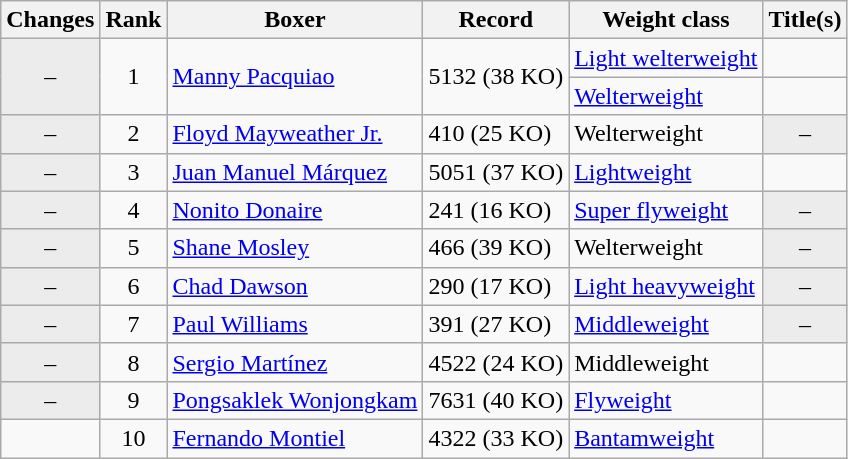<table class="wikitable ">
<tr>
<th>Changes</th>
<th>Rank</th>
<th>Boxer</th>
<th>Record</th>
<th>Weight class</th>
<th>Title(s)</th>
</tr>
<tr>
<td rowspan=2 align=center bgcolor=#ECECEC>–</td>
<td rowspan=2 align=center>1</td>
<td rowspan=2><a href='#'>Manny Pacquiao</a></td>
<td rowspan=2>5132 (38 KO)</td>
<td><a href='#'>Light welterweight</a></td>
<td></td>
</tr>
<tr>
<td><a href='#'>Welterweight</a></td>
<td></td>
</tr>
<tr>
<td align=center bgcolor=#ECECEC>–</td>
<td align=center>2</td>
<td><a href='#'>Floyd Mayweather Jr.</a></td>
<td>410 (25 KO)</td>
<td>Welterweight</td>
<td align=center bgcolor=#ECECEC data-sort-value="Z">–</td>
</tr>
<tr>
<td align=center bgcolor=#ECECEC>–</td>
<td align=center>3</td>
<td><a href='#'>Juan Manuel Márquez</a></td>
<td>5051 (37 KO)</td>
<td><a href='#'>Lightweight</a></td>
<td></td>
</tr>
<tr>
<td align=center bgcolor=#ECECEC>–</td>
<td align=center>4</td>
<td><a href='#'>Nonito Donaire</a></td>
<td>241 (16 KO)</td>
<td><a href='#'>Super flyweight</a></td>
<td align=center bgcolor=#ECECEC data-sort-value="Z">–</td>
</tr>
<tr>
<td align=center bgcolor=#ECECEC>–</td>
<td align=center>5</td>
<td><a href='#'>Shane Mosley</a></td>
<td>466 (39 KO)</td>
<td>Welterweight</td>
<td align=center bgcolor=#ECECEC data-sort-value="Z">–</td>
</tr>
<tr>
<td align=center bgcolor=#ECECEC>–</td>
<td align=center>6</td>
<td><a href='#'>Chad Dawson</a></td>
<td>290 (17 KO)</td>
<td><a href='#'>Light heavyweight</a></td>
<td align=center bgcolor=#ECECEC data-sort-value="Z">–</td>
</tr>
<tr>
<td align=center bgcolor=#ECECEC>–</td>
<td align=center>7</td>
<td><a href='#'>Paul Williams</a></td>
<td>391 (27 KO)</td>
<td><a href='#'>Middleweight</a></td>
<td align=center bgcolor=#ECECEC data-sort-value="Z">–</td>
</tr>
<tr>
<td align=center bgcolor=#ECECEC>–</td>
<td align=center>8</td>
<td><a href='#'>Sergio Martínez</a></td>
<td>4522 (24 KO)</td>
<td>Middleweight</td>
<td></td>
</tr>
<tr>
<td align=center bgcolor=#ECECEC>–</td>
<td align=center>9</td>
<td><a href='#'>Pongsaklek Wonjongkam</a></td>
<td>7631 (40 KO)</td>
<td><a href='#'>Flyweight</a></td>
<td></td>
</tr>
<tr>
<td align=center></td>
<td align=center>10</td>
<td><a href='#'>Fernando Montiel</a></td>
<td>4322 (33 KO)</td>
<td><a href='#'>Bantamweight</a></td>
<td></td>
</tr>
</table>
